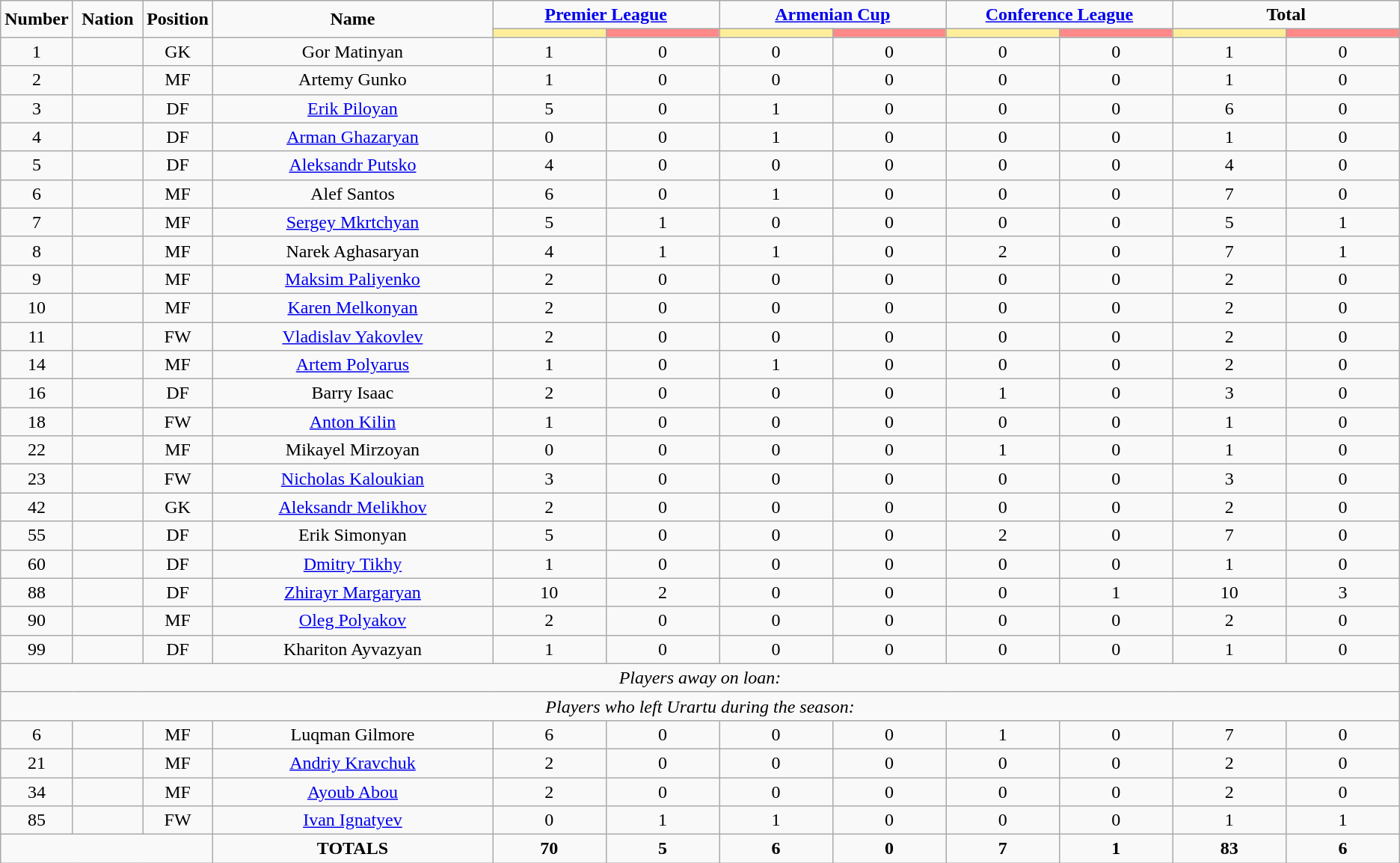<table class="wikitable" style="text-align:center;">
<tr>
<td rowspan="2"  style="width:5%; text-align:center;"><strong>Number</strong></td>
<td rowspan="2"  style="width:5%; text-align:center;"><strong>Nation</strong></td>
<td rowspan="2"  style="width:5%; text-align:center;"><strong>Position</strong></td>
<td rowspan="2"  style="width:20%; text-align:center;"><strong>Name</strong></td>
<td colspan="2" style="text-align:center;"><strong><a href='#'>Premier League</a></strong></td>
<td colspan="2" style="text-align:center;"><strong><a href='#'>Armenian Cup</a></strong></td>
<td colspan="2" style="text-align:center;"><strong><a href='#'>Conference League</a></strong></td>
<td colspan="2" style="text-align:center;"><strong>Total</strong></td>
</tr>
<tr>
<th style="width:60px; background:#fe9;"></th>
<th style="width:60px; background:#ff8888;"></th>
<th style="width:60px; background:#fe9;"></th>
<th style="width:60px; background:#ff8888;"></th>
<th style="width:60px; background:#fe9;"></th>
<th style="width:60px; background:#ff8888;"></th>
<th style="width:60px; background:#fe9;"></th>
<th style="width:60px; background:#ff8888;"></th>
</tr>
<tr>
<td>1</td>
<td></td>
<td>GK</td>
<td>Gor Matinyan</td>
<td>1</td>
<td>0</td>
<td>0</td>
<td>0</td>
<td>0</td>
<td>0</td>
<td>1</td>
<td>0</td>
</tr>
<tr>
<td>2</td>
<td></td>
<td>MF</td>
<td>Artemy Gunko</td>
<td>1</td>
<td>0</td>
<td>0</td>
<td>0</td>
<td>0</td>
<td>0</td>
<td>1</td>
<td>0</td>
</tr>
<tr>
<td>3</td>
<td></td>
<td>DF</td>
<td><a href='#'>Erik Piloyan</a></td>
<td>5</td>
<td>0</td>
<td>1</td>
<td>0</td>
<td>0</td>
<td>0</td>
<td>6</td>
<td>0</td>
</tr>
<tr>
<td>4</td>
<td></td>
<td>DF</td>
<td><a href='#'>Arman Ghazaryan</a></td>
<td>0</td>
<td>0</td>
<td>1</td>
<td>0</td>
<td>0</td>
<td>0</td>
<td>1</td>
<td>0</td>
</tr>
<tr>
<td>5</td>
<td></td>
<td>DF</td>
<td><a href='#'>Aleksandr Putsko</a></td>
<td>4</td>
<td>0</td>
<td>0</td>
<td>0</td>
<td>0</td>
<td>0</td>
<td>4</td>
<td>0</td>
</tr>
<tr>
<td>6</td>
<td></td>
<td>MF</td>
<td>Alef Santos</td>
<td>6</td>
<td>0</td>
<td>1</td>
<td>0</td>
<td>0</td>
<td>0</td>
<td>7</td>
<td>0</td>
</tr>
<tr>
<td>7</td>
<td></td>
<td>MF</td>
<td><a href='#'>Sergey Mkrtchyan</a></td>
<td>5</td>
<td>1</td>
<td>0</td>
<td>0</td>
<td>0</td>
<td>0</td>
<td>5</td>
<td>1</td>
</tr>
<tr>
<td>8</td>
<td></td>
<td>MF</td>
<td>Narek Aghasaryan</td>
<td>4</td>
<td>1</td>
<td>1</td>
<td>0</td>
<td>2</td>
<td>0</td>
<td>7</td>
<td>1</td>
</tr>
<tr>
<td>9</td>
<td></td>
<td>MF</td>
<td><a href='#'>Maksim Paliyenko</a></td>
<td>2</td>
<td>0</td>
<td>0</td>
<td>0</td>
<td>0</td>
<td>0</td>
<td>2</td>
<td>0</td>
</tr>
<tr>
<td>10</td>
<td></td>
<td>MF</td>
<td><a href='#'>Karen Melkonyan</a></td>
<td>2</td>
<td>0</td>
<td>0</td>
<td>0</td>
<td>0</td>
<td>0</td>
<td>2</td>
<td>0</td>
</tr>
<tr>
<td>11</td>
<td></td>
<td>FW</td>
<td><a href='#'>Vladislav Yakovlev</a></td>
<td>2</td>
<td>0</td>
<td>0</td>
<td>0</td>
<td>0</td>
<td>0</td>
<td>2</td>
<td>0</td>
</tr>
<tr>
<td>14</td>
<td></td>
<td>MF</td>
<td><a href='#'>Artem Polyarus</a></td>
<td>1</td>
<td>0</td>
<td>1</td>
<td>0</td>
<td>0</td>
<td>0</td>
<td>2</td>
<td>0</td>
</tr>
<tr>
<td>16</td>
<td></td>
<td>DF</td>
<td>Barry Isaac</td>
<td>2</td>
<td>0</td>
<td>0</td>
<td>0</td>
<td>1</td>
<td>0</td>
<td>3</td>
<td>0</td>
</tr>
<tr>
<td>18</td>
<td></td>
<td>FW</td>
<td><a href='#'>Anton Kilin</a></td>
<td>1</td>
<td>0</td>
<td>0</td>
<td>0</td>
<td>0</td>
<td>0</td>
<td>1</td>
<td>0</td>
</tr>
<tr>
<td>22</td>
<td></td>
<td>MF</td>
<td>Mikayel Mirzoyan</td>
<td>0</td>
<td>0</td>
<td>0</td>
<td>0</td>
<td>1</td>
<td>0</td>
<td>1</td>
<td>0</td>
</tr>
<tr>
<td>23</td>
<td></td>
<td>FW</td>
<td><a href='#'>Nicholas Kaloukian</a></td>
<td>3</td>
<td>0</td>
<td>0</td>
<td>0</td>
<td>0</td>
<td>0</td>
<td>3</td>
<td>0</td>
</tr>
<tr>
<td>42</td>
<td></td>
<td>GK</td>
<td><a href='#'>Aleksandr Melikhov</a></td>
<td>2</td>
<td>0</td>
<td>0</td>
<td>0</td>
<td>0</td>
<td>0</td>
<td>2</td>
<td>0</td>
</tr>
<tr>
<td>55</td>
<td></td>
<td>DF</td>
<td>Erik Simonyan</td>
<td>5</td>
<td>0</td>
<td>0</td>
<td>0</td>
<td>2</td>
<td>0</td>
<td>7</td>
<td>0</td>
</tr>
<tr>
<td>60</td>
<td></td>
<td>DF</td>
<td><a href='#'>Dmitry Tikhy</a></td>
<td>1</td>
<td>0</td>
<td>0</td>
<td>0</td>
<td>0</td>
<td>0</td>
<td>1</td>
<td>0</td>
</tr>
<tr>
<td>88</td>
<td></td>
<td>DF</td>
<td><a href='#'>Zhirayr Margaryan</a></td>
<td>10</td>
<td>2</td>
<td>0</td>
<td>0</td>
<td>0</td>
<td>1</td>
<td>10</td>
<td>3</td>
</tr>
<tr>
<td>90</td>
<td></td>
<td>MF</td>
<td><a href='#'>Oleg Polyakov</a></td>
<td>2</td>
<td>0</td>
<td>0</td>
<td>0</td>
<td>0</td>
<td>0</td>
<td>2</td>
<td>0</td>
</tr>
<tr>
<td>99</td>
<td></td>
<td>DF</td>
<td>Khariton Ayvazyan</td>
<td>1</td>
<td>0</td>
<td>0</td>
<td>0</td>
<td>0</td>
<td>0</td>
<td>1</td>
<td>0</td>
</tr>
<tr>
<td colspan="16"><em>Players away on loan:</em></td>
</tr>
<tr>
<td colspan="16"><em>Players who left Urartu during the season:</em></td>
</tr>
<tr>
<td>6</td>
<td></td>
<td>MF</td>
<td>Luqman Gilmore</td>
<td>6</td>
<td>0</td>
<td>0</td>
<td>0</td>
<td>1</td>
<td>0</td>
<td>7</td>
<td>0</td>
</tr>
<tr>
<td>21</td>
<td></td>
<td>MF</td>
<td><a href='#'>Andriy Kravchuk</a></td>
<td>2</td>
<td>0</td>
<td>0</td>
<td>0</td>
<td>0</td>
<td>0</td>
<td>2</td>
<td>0</td>
</tr>
<tr>
<td>34</td>
<td></td>
<td>MF</td>
<td><a href='#'>Ayoub Abou</a></td>
<td>2</td>
<td>0</td>
<td>0</td>
<td>0</td>
<td>0</td>
<td>0</td>
<td>2</td>
<td>0</td>
</tr>
<tr>
<td>85</td>
<td></td>
<td>FW</td>
<td><a href='#'>Ivan Ignatyev</a></td>
<td>0</td>
<td>1</td>
<td>1</td>
<td>0</td>
<td>0</td>
<td>0</td>
<td>1</td>
<td>1</td>
</tr>
<tr>
<td colspan="3"></td>
<td><strong>TOTALS</strong></td>
<td><strong>70</strong></td>
<td><strong>5</strong></td>
<td><strong>6</strong></td>
<td><strong>0</strong></td>
<td><strong>7</strong></td>
<td><strong>1</strong></td>
<td><strong>83</strong></td>
<td><strong>6</strong></td>
</tr>
</table>
